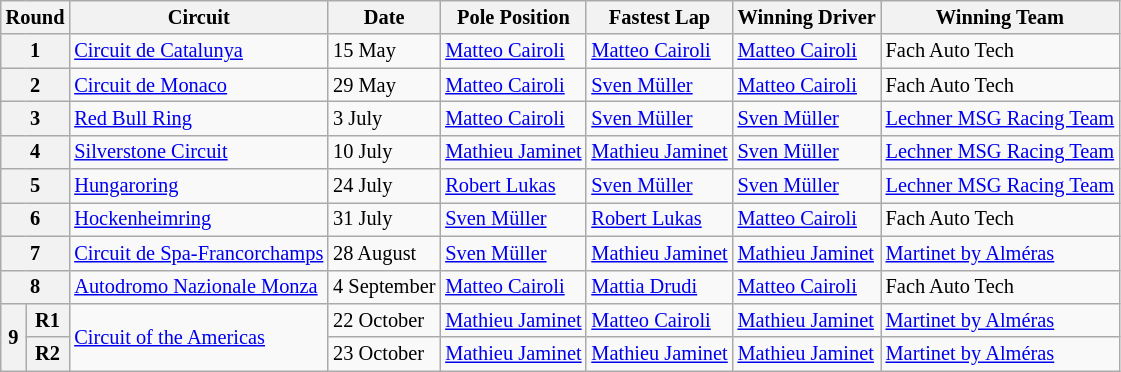<table class="wikitable" style="font-size: 85%">
<tr>
<th colspan=2>Round</th>
<th>Circuit</th>
<th>Date</th>
<th>Pole Position</th>
<th>Fastest Lap</th>
<th>Winning Driver</th>
<th>Winning Team</th>
</tr>
<tr>
<th colspan=2>1</th>
<td> <a href='#'>Circuit de Catalunya</a></td>
<td>15 May</td>
<td> <a href='#'>Matteo Cairoli</a></td>
<td> <a href='#'>Matteo Cairoli</a></td>
<td> <a href='#'>Matteo Cairoli</a></td>
<td> Fach Auto Tech</td>
</tr>
<tr>
<th colspan=2>2</th>
<td> <a href='#'>Circuit de Monaco</a></td>
<td>29 May</td>
<td> <a href='#'>Matteo Cairoli</a></td>
<td> <a href='#'>Sven Müller</a></td>
<td> <a href='#'>Matteo Cairoli</a></td>
<td> Fach Auto Tech</td>
</tr>
<tr>
<th colspan=2>3</th>
<td> <a href='#'>Red Bull Ring</a></td>
<td>3 July</td>
<td> <a href='#'>Matteo Cairoli</a></td>
<td> <a href='#'>Sven Müller</a></td>
<td> <a href='#'>Sven Müller</a></td>
<td> <a href='#'>Lechner MSG Racing Team</a></td>
</tr>
<tr>
<th colspan=2>4</th>
<td> <a href='#'>Silverstone Circuit</a></td>
<td>10 July</td>
<td> <a href='#'>Mathieu Jaminet</a></td>
<td> <a href='#'>Mathieu Jaminet</a></td>
<td> <a href='#'>Sven Müller</a></td>
<td> <a href='#'>Lechner MSG Racing Team</a></td>
</tr>
<tr>
<th colspan=2>5</th>
<td> <a href='#'>Hungaroring</a></td>
<td>24 July</td>
<td> <a href='#'>Robert Lukas</a></td>
<td> <a href='#'>Sven Müller</a></td>
<td> <a href='#'>Sven Müller</a></td>
<td> <a href='#'>Lechner MSG Racing Team</a></td>
</tr>
<tr>
<th colspan=2>6</th>
<td> <a href='#'>Hockenheimring</a></td>
<td>31 July</td>
<td> <a href='#'>Sven Müller</a></td>
<td> <a href='#'>Robert Lukas</a></td>
<td> <a href='#'>Matteo Cairoli</a></td>
<td> Fach Auto Tech</td>
</tr>
<tr>
<th colspan=2>7</th>
<td> <a href='#'>Circuit de Spa-Francorchamps</a></td>
<td>28 August</td>
<td> <a href='#'>Sven Müller</a></td>
<td> <a href='#'>Mathieu Jaminet</a></td>
<td> <a href='#'>Mathieu Jaminet</a></td>
<td> <a href='#'>Martinet by Alméras</a></td>
</tr>
<tr>
<th colspan=2>8</th>
<td> <a href='#'>Autodromo Nazionale Monza</a></td>
<td>4 September</td>
<td> <a href='#'>Matteo Cairoli</a></td>
<td> <a href='#'>Mattia Drudi</a></td>
<td> <a href='#'>Matteo Cairoli</a></td>
<td> Fach Auto Tech</td>
</tr>
<tr>
<th rowspan=2>9</th>
<th>R1</th>
<td rowspan=2> <a href='#'>Circuit of the Americas</a></td>
<td>22 October</td>
<td> <a href='#'>Mathieu Jaminet</a></td>
<td> <a href='#'>Matteo Cairoli</a></td>
<td> <a href='#'>Mathieu Jaminet</a></td>
<td> <a href='#'>Martinet by Alméras</a></td>
</tr>
<tr>
<th>R2</th>
<td>23 October</td>
<td> <a href='#'>Mathieu Jaminet</a></td>
<td> <a href='#'>Mathieu Jaminet</a></td>
<td> <a href='#'>Mathieu Jaminet</a></td>
<td> <a href='#'>Martinet by Alméras</a></td>
</tr>
</table>
